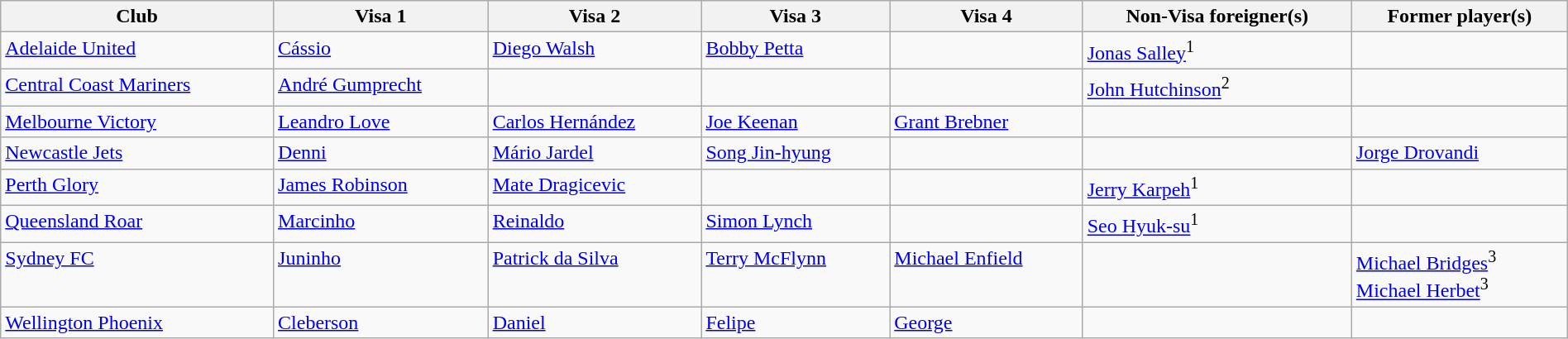<table class="wikitable" style="width:100%">
<tr>
<th>Club</th>
<th>Visa 1</th>
<th>Visa 2</th>
<th>Visa 3</th>
<th>Visa 4</th>
<th>Non-Visa foreigner(s)</th>
<th>Former player(s)</th>
</tr>
<tr style="vertical-align:top;">
<td><a href='#'>Adelaide United</a></td>
<td> <a href='#'>Cássio</a></td>
<td> <a href='#'>Diego Walsh</a></td>
<td> <a href='#'>Bobby Petta</a></td>
<td></td>
<td> <a href='#'>Jonas Salley</a><sup>1</sup></td>
<td></td>
</tr>
<tr style="vertical-align:top;">
<td><a href='#'>Central Coast Mariners</a></td>
<td> <a href='#'>André Gumprecht</a></td>
<td></td>
<td></td>
<td></td>
<td> <a href='#'>John Hutchinson</a><sup>2</sup></td>
<td></td>
</tr>
<tr style="vertical-align:top;">
<td><a href='#'>Melbourne Victory</a></td>
<td> <a href='#'>Leandro Love</a></td>
<td> <a href='#'>Carlos Hernández</a></td>
<td> <a href='#'>Joe Keenan</a></td>
<td> <a href='#'>Grant Brebner</a></td>
<td></td>
<td></td>
</tr>
<tr style="vertical-align:top;">
<td><a href='#'>Newcastle Jets</a></td>
<td> <a href='#'>Denni</a></td>
<td> <a href='#'>Mário Jardel</a></td>
<td> <a href='#'>Song Jin-hyung</a></td>
<td></td>
<td></td>
<td> <a href='#'>Jorge Drovandi</a></td>
</tr>
<tr style="vertical-align:top;">
<td><a href='#'>Perth Glory</a></td>
<td> <a href='#'>James Robinson</a></td>
<td> <a href='#'>Mate Dragicevic</a></td>
<td></td>
<td></td>
<td> <a href='#'>Jerry Karpeh</a><sup>1</sup></td>
<td></td>
</tr>
<tr style="vertical-align:top;">
<td><a href='#'>Queensland Roar</a></td>
<td> <a href='#'>Marcinho</a></td>
<td> <a href='#'>Reinaldo</a></td>
<td> <a href='#'>Simon Lynch</a></td>
<td></td>
<td> <a href='#'>Seo Hyuk-su</a><sup>1</sup></td>
<td></td>
</tr>
<tr style="vertical-align:top;">
<td><a href='#'>Sydney FC</a></td>
<td> <a href='#'>Juninho</a></td>
<td> <a href='#'>Patrick da Silva</a></td>
<td> <a href='#'>Terry McFlynn</a></td>
<td> <a href='#'>Michael Enfield</a></td>
<td></td>
<td> <a href='#'>Michael Bridges</a><sup>3</sup><br> <a href='#'>Michael Herbet</a><sup>3</sup></td>
</tr>
<tr style="vertical-align:top;">
<td><a href='#'>Wellington Phoenix</a></td>
<td> <a href='#'>Cleberson</a></td>
<td> <a href='#'>Daniel</a></td>
<td> <a href='#'>Felipe</a></td>
<td> <a href='#'>George</a></td>
<td></td>
<td></td>
</tr>
</table>
